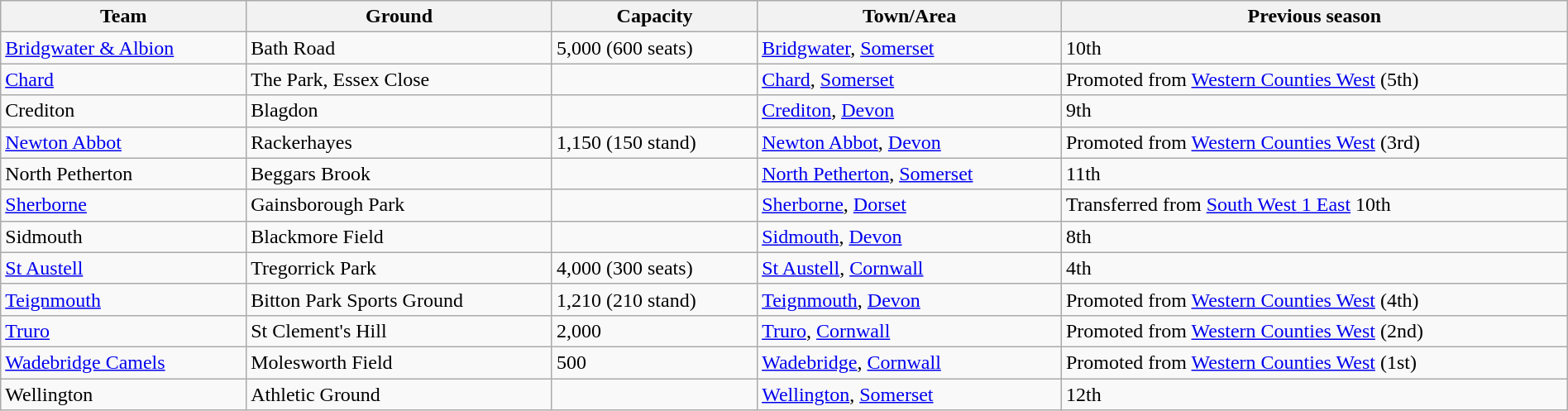<table class="wikitable sortable" width=100%>
<tr>
<th>Team</th>
<th>Ground</th>
<th>Capacity</th>
<th>Town/Area</th>
<th>Previous season</th>
</tr>
<tr>
<td><a href='#'>Bridgwater & Albion</a></td>
<td>Bath Road</td>
<td>5,000 (600 seats)</td>
<td><a href='#'>Bridgwater</a>, <a href='#'>Somerset</a></td>
<td>10th</td>
</tr>
<tr>
<td><a href='#'>Chard</a></td>
<td>The Park, Essex Close</td>
<td></td>
<td><a href='#'>Chard</a>,  <a href='#'>Somerset</a></td>
<td>Promoted from <a href='#'>Western Counties West</a> (5th)</td>
</tr>
<tr>
<td>Crediton</td>
<td>Blagdon</td>
<td></td>
<td><a href='#'>Crediton</a>, <a href='#'>Devon</a></td>
<td>9th</td>
</tr>
<tr>
<td><a href='#'>Newton Abbot</a></td>
<td>Rackerhayes</td>
<td>1,150 (150 stand)</td>
<td><a href='#'>Newton Abbot</a>, <a href='#'>Devon</a></td>
<td>Promoted from <a href='#'>Western Counties West</a> (3rd)</td>
</tr>
<tr>
<td>North Petherton</td>
<td>Beggars Brook</td>
<td></td>
<td><a href='#'>North Petherton</a>, <a href='#'>Somerset</a></td>
<td>11th</td>
</tr>
<tr>
<td><a href='#'>Sherborne</a></td>
<td>Gainsborough Park</td>
<td></td>
<td><a href='#'>Sherborne</a>, <a href='#'>Dorset</a></td>
<td>Transferred from <a href='#'>South West 1 East</a> 10th</td>
</tr>
<tr>
<td>Sidmouth</td>
<td>Blackmore Field</td>
<td></td>
<td><a href='#'>Sidmouth</a>, <a href='#'>Devon</a></td>
<td>8th</td>
</tr>
<tr>
<td><a href='#'>St Austell</a></td>
<td>Tregorrick Park</td>
<td>4,000 (300 seats)</td>
<td><a href='#'>St Austell</a>, <a href='#'>Cornwall</a></td>
<td>4th</td>
</tr>
<tr>
<td><a href='#'>Teignmouth</a></td>
<td>Bitton Park Sports Ground</td>
<td>1,210 (210 stand)</td>
<td><a href='#'>Teignmouth</a>, <a href='#'>Devon</a></td>
<td>Promoted from <a href='#'>Western Counties West</a> (4th)</td>
</tr>
<tr>
<td><a href='#'>Truro</a></td>
<td>St Clement's Hill</td>
<td>2,000</td>
<td><a href='#'>Truro</a>, <a href='#'>Cornwall</a></td>
<td>Promoted from <a href='#'>Western Counties West</a> (2nd)</td>
</tr>
<tr>
<td><a href='#'>Wadebridge Camels</a></td>
<td>Molesworth Field</td>
<td>500</td>
<td><a href='#'>Wadebridge</a>, <a href='#'>Cornwall</a></td>
<td>Promoted from <a href='#'>Western Counties West</a> (1st)</td>
</tr>
<tr>
<td>Wellington</td>
<td>Athletic Ground</td>
<td></td>
<td><a href='#'>Wellington</a>, <a href='#'>Somerset</a></td>
<td>12th</td>
</tr>
</table>
